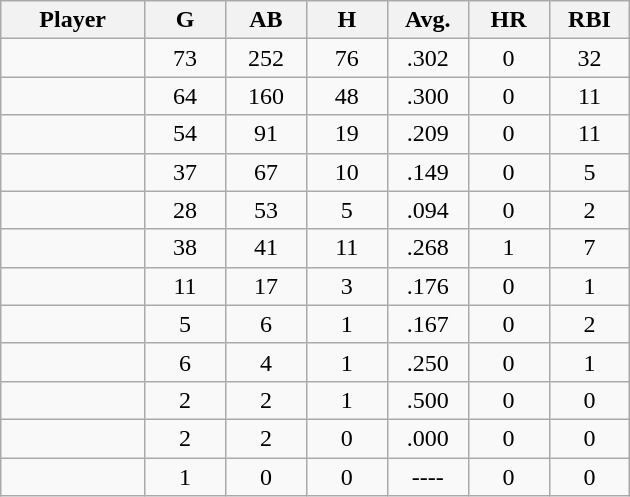<table class="wikitable sortable">
<tr>
<th bgcolor="#DDDDFF" width="16%">Player</th>
<th bgcolor="#DDDDFF" width="9%">G</th>
<th bgcolor="#DDDDFF" width="9%">AB</th>
<th bgcolor="#DDDDFF" width="9%">H</th>
<th bgcolor="#DDDDFF" width="9%">Avg.</th>
<th bgcolor="#DDDDFF" width="9%">HR</th>
<th bgcolor="#DDDDFF" width="9%">RBI</th>
</tr>
<tr align="center">
<td></td>
<td>73</td>
<td>252</td>
<td>76</td>
<td>.302</td>
<td>0</td>
<td>32</td>
</tr>
<tr align="center">
<td></td>
<td>64</td>
<td>160</td>
<td>48</td>
<td>.300</td>
<td>0</td>
<td>11</td>
</tr>
<tr align="center">
<td></td>
<td>54</td>
<td>91</td>
<td>19</td>
<td>.209</td>
<td>0</td>
<td>11</td>
</tr>
<tr align="center">
<td></td>
<td>37</td>
<td>67</td>
<td>10</td>
<td>.149</td>
<td>0</td>
<td>5</td>
</tr>
<tr align="center">
<td></td>
<td>28</td>
<td>53</td>
<td>5</td>
<td>.094</td>
<td>0</td>
<td>2</td>
</tr>
<tr align="center">
<td></td>
<td>38</td>
<td>41</td>
<td>11</td>
<td>.268</td>
<td>1</td>
<td>7</td>
</tr>
<tr align="center">
<td></td>
<td>11</td>
<td>17</td>
<td>3</td>
<td>.176</td>
<td>0</td>
<td>1</td>
</tr>
<tr align="center">
<td></td>
<td>5</td>
<td>6</td>
<td>1</td>
<td>.167</td>
<td>0</td>
<td>2</td>
</tr>
<tr align="center">
<td></td>
<td>6</td>
<td>4</td>
<td>1</td>
<td>.250</td>
<td>0</td>
<td>1</td>
</tr>
<tr align="center">
<td></td>
<td>2</td>
<td>2</td>
<td>1</td>
<td>.500</td>
<td>0</td>
<td>0</td>
</tr>
<tr align="center">
<td></td>
<td>2</td>
<td>2</td>
<td>0</td>
<td>.000</td>
<td>0</td>
<td>0</td>
</tr>
<tr align="center">
<td></td>
<td>1</td>
<td>0</td>
<td>0</td>
<td>----</td>
<td>0</td>
<td>0</td>
</tr>
</table>
